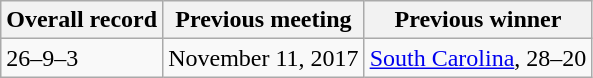<table class="wikitable">
<tr>
<th>Overall record</th>
<th>Previous meeting</th>
<th>Previous winner</th>
</tr>
<tr>
<td>26–9–3</td>
<td>November 11, 2017</td>
<td><a href='#'>South Carolina</a>, 28–20</td>
</tr>
</table>
